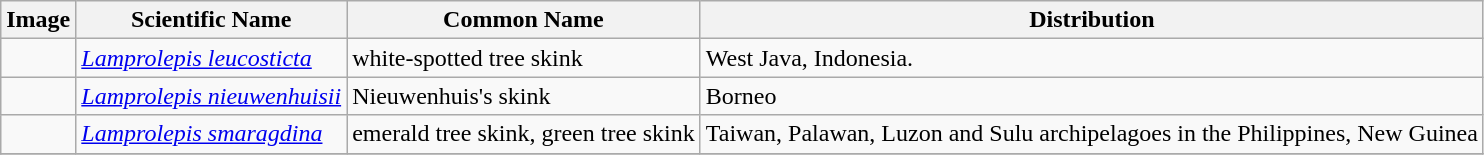<table class="wikitable">
<tr>
<th>Image</th>
<th>Scientific Name</th>
<th>Common Name</th>
<th>Distribution</th>
</tr>
<tr>
<td></td>
<td><em><a href='#'>Lamprolepis leucosticta</a></em> </td>
<td>white-spotted tree skink</td>
<td>West Java, Indonesia.</td>
</tr>
<tr>
<td></td>
<td><em><a href='#'>Lamprolepis nieuwenhuisii</a></em> </td>
<td>Nieuwenhuis's skink</td>
<td>Borneo</td>
</tr>
<tr>
<td></td>
<td><em><a href='#'>Lamprolepis smaragdina</a></em> </td>
<td>emerald tree skink, green tree skink</td>
<td>Taiwan, Palawan, Luzon and Sulu archipelagoes in the Philippines, New Guinea</td>
</tr>
<tr>
</tr>
</table>
